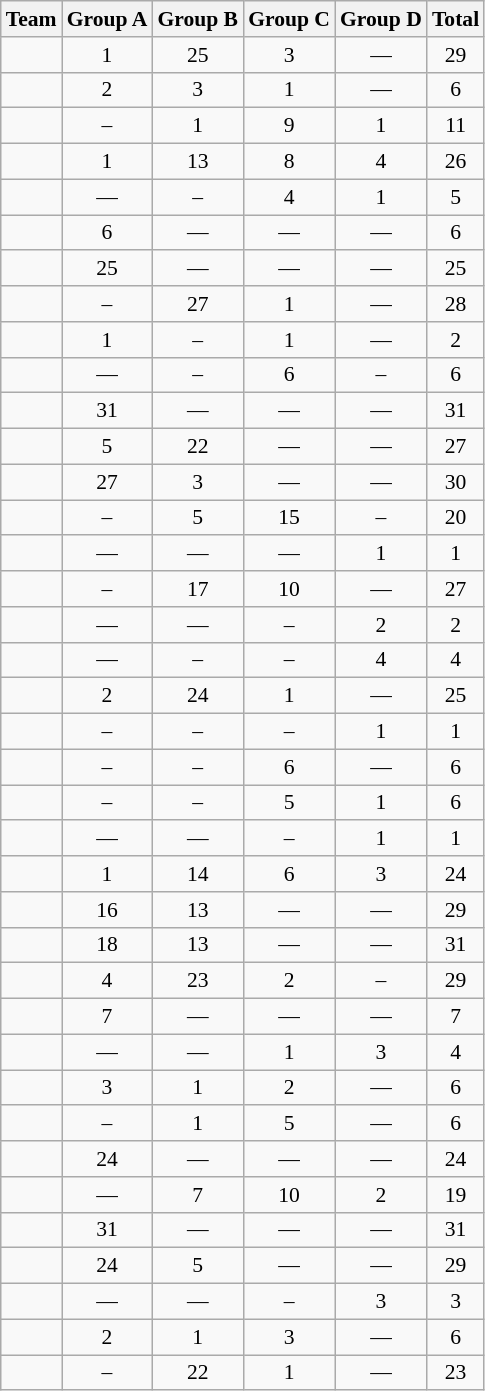<table class="wikitable sortable" style="text-align:center; font-size:90%;">
<tr>
<th>Team</th>
<th>Group A</th>
<th>Group B</th>
<th>Group C</th>
<th>Group D</th>
<th>Total</th>
</tr>
<tr>
<td align=left></td>
<td>1</td>
<td>25</td>
<td>3</td>
<td>—</td>
<td>29</td>
</tr>
<tr>
<td align=left></td>
<td>2</td>
<td>3</td>
<td>1</td>
<td>—</td>
<td>6</td>
</tr>
<tr>
<td align=left></td>
<td>–</td>
<td>1</td>
<td>9</td>
<td>1</td>
<td>11</td>
</tr>
<tr>
<td align=left></td>
<td>1</td>
<td>13</td>
<td>8</td>
<td>4</td>
<td>26</td>
</tr>
<tr>
<td align=left></td>
<td>—</td>
<td>–</td>
<td>4</td>
<td>1</td>
<td>5</td>
</tr>
<tr>
<td align=left></td>
<td>6</td>
<td>—</td>
<td>—</td>
<td>—</td>
<td>6</td>
</tr>
<tr>
<td align=left><em></em></td>
<td>25</td>
<td>—</td>
<td>—</td>
<td>—</td>
<td>25</td>
</tr>
<tr>
<td align=left></td>
<td>–</td>
<td>27</td>
<td>1</td>
<td>—</td>
<td>28</td>
</tr>
<tr>
<td align=left><em></em></td>
<td>1</td>
<td>–</td>
<td>1</td>
<td>—</td>
<td>2</td>
</tr>
<tr>
<td align=left></td>
<td>—</td>
<td>–</td>
<td>6</td>
<td>–</td>
<td>6</td>
</tr>
<tr>
<td align=left></td>
<td>31</td>
<td>—</td>
<td>—</td>
<td>—</td>
<td>31</td>
</tr>
<tr>
<td align=left></td>
<td>5</td>
<td>22</td>
<td>—</td>
<td>—</td>
<td>27</td>
</tr>
<tr>
<td align=left></td>
<td>27</td>
<td>3</td>
<td>—</td>
<td>—</td>
<td>30</td>
</tr>
<tr>
<td align=left></td>
<td>–</td>
<td>5</td>
<td>15</td>
<td>–</td>
<td>20</td>
</tr>
<tr>
<td align=left></td>
<td>—</td>
<td>—</td>
<td>—</td>
<td>1</td>
<td>1</td>
</tr>
<tr>
<td align=left></td>
<td>–</td>
<td>17</td>
<td>10</td>
<td>—</td>
<td>27</td>
</tr>
<tr>
<td align=left></td>
<td>—</td>
<td>—</td>
<td>–</td>
<td>2</td>
<td>2</td>
</tr>
<tr>
<td align=left></td>
<td>—</td>
<td>–</td>
<td>–</td>
<td>4</td>
<td>4</td>
</tr>
<tr>
<td align=left></td>
<td>2</td>
<td>24</td>
<td>1</td>
<td>—</td>
<td>25</td>
</tr>
<tr>
<td align=left></td>
<td>–</td>
<td>–</td>
<td>–</td>
<td>1</td>
<td>1</td>
</tr>
<tr>
<td align=left></td>
<td>–</td>
<td>–</td>
<td>6</td>
<td>—</td>
<td>6</td>
</tr>
<tr>
<td align=left></td>
<td>–</td>
<td>–</td>
<td>5</td>
<td>1</td>
<td>6</td>
</tr>
<tr>
<td align=left></td>
<td>—</td>
<td>—</td>
<td>–</td>
<td>1</td>
<td>1</td>
</tr>
<tr>
<td align=left></td>
<td>1</td>
<td>14</td>
<td>6</td>
<td>3</td>
<td>24</td>
</tr>
<tr>
<td align=left></td>
<td>16</td>
<td>13</td>
<td>—</td>
<td>—</td>
<td>29</td>
</tr>
<tr>
<td align=left></td>
<td>18</td>
<td>13</td>
<td>—</td>
<td>—</td>
<td>31</td>
</tr>
<tr>
<td align=left></td>
<td>4</td>
<td>23</td>
<td>2</td>
<td>–</td>
<td>29</td>
</tr>
<tr>
<td align=left></td>
<td>7</td>
<td>—</td>
<td>—</td>
<td>—</td>
<td>7</td>
</tr>
<tr>
<td align=left></td>
<td>—</td>
<td>—</td>
<td>1</td>
<td>3</td>
<td>4</td>
</tr>
<tr>
<td align=left></td>
<td>3</td>
<td>1</td>
<td>2</td>
<td>—</td>
<td>6</td>
</tr>
<tr>
<td align=left></td>
<td>–</td>
<td>1</td>
<td>5</td>
<td>—</td>
<td>6</td>
</tr>
<tr>
<td align=left><em></em></td>
<td>24</td>
<td>—</td>
<td>—</td>
<td>—</td>
<td>24</td>
</tr>
<tr>
<td align=left></td>
<td>—</td>
<td>7</td>
<td>10</td>
<td>2</td>
<td>19</td>
</tr>
<tr>
<td align=left></td>
<td>31</td>
<td>—</td>
<td>—</td>
<td>—</td>
<td>31</td>
</tr>
<tr>
<td align=left></td>
<td>24</td>
<td>5</td>
<td>—</td>
<td>—</td>
<td>29</td>
</tr>
<tr>
<td align=left></td>
<td>—</td>
<td>—</td>
<td>–</td>
<td>3</td>
<td>3</td>
</tr>
<tr>
<td align=left></td>
<td>2</td>
<td>1</td>
<td>3</td>
<td>—</td>
<td>6</td>
</tr>
<tr>
<td align=left><em></em></td>
<td>–</td>
<td>22</td>
<td>1</td>
<td>—</td>
<td>23</td>
</tr>
</table>
